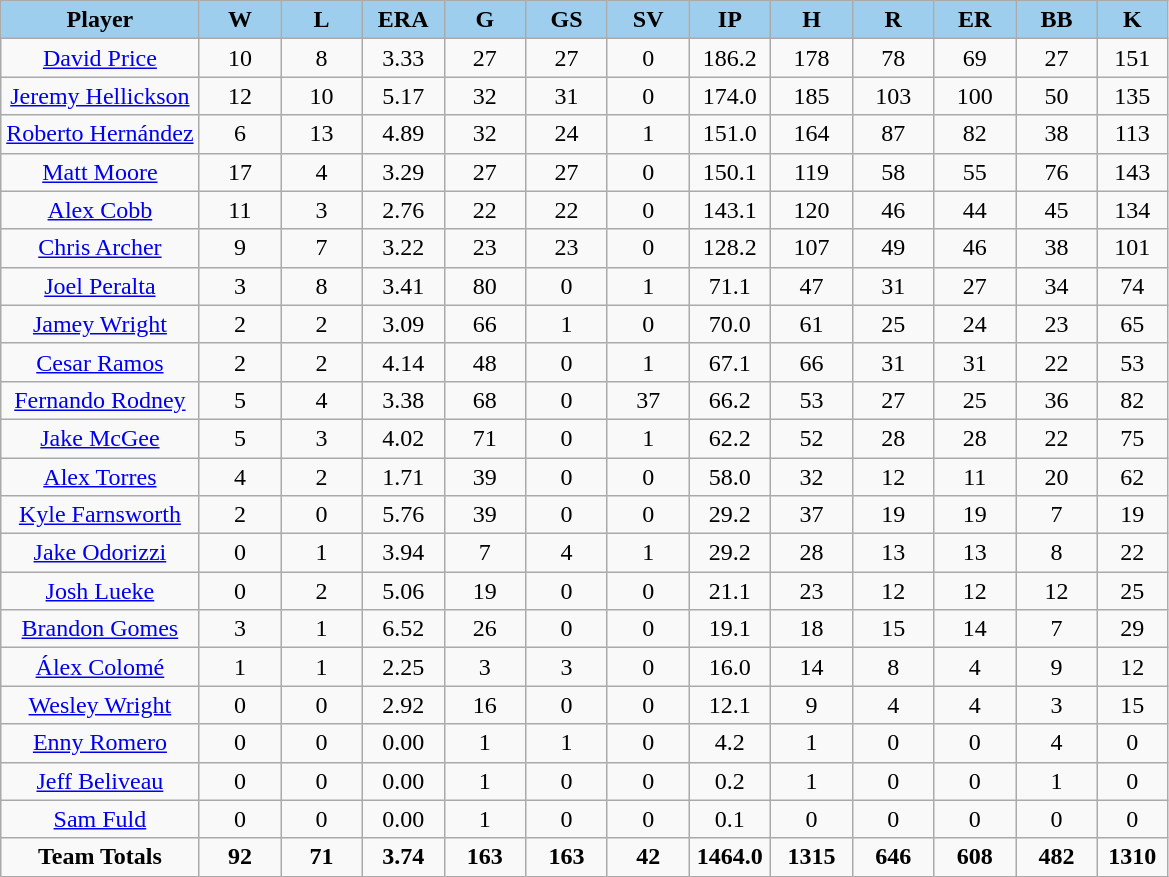<table class="wikitable sortable">
<tr>
<th style="background:#9eceee; width:17%;">Player</th>
<th style="background:#9eceee; width:7%;">W</th>
<th style="background:#9eceee; width:7%;">L</th>
<th style="background:#9eceee; width:7%;">ERA</th>
<th style="background:#9eceee; width:7%;">G</th>
<th style="background:#9eceee; width:7%;">GS</th>
<th style="background:#9eceee; width:7%;">SV</th>
<th style="background:#9eceee; width:7%;">IP</th>
<th style="background:#9eceee; width:7%;">H</th>
<th style="background:#9eceee; width:7%;">R</th>
<th style="background:#9eceee; width:7%;">ER</th>
<th style="background:#9eceee; width:7%;">BB</th>
<th style="background:#9eceee; width:7%;">K</th>
</tr>
<tr style="text-align:center;">
<td><a href='#'>David Price</a></td>
<td>10</td>
<td>8</td>
<td>3.33</td>
<td>27</td>
<td>27</td>
<td>0</td>
<td>186.2</td>
<td>178</td>
<td>78</td>
<td>69</td>
<td>27</td>
<td>151</td>
</tr>
<tr align=center>
<td><a href='#'>Jeremy Hellickson</a></td>
<td>12</td>
<td>10</td>
<td>5.17</td>
<td>32</td>
<td>31</td>
<td>0</td>
<td>174.0</td>
<td>185</td>
<td>103</td>
<td>100</td>
<td>50</td>
<td>135</td>
</tr>
<tr align=center>
<td><a href='#'>Roberto Hernández</a></td>
<td>6</td>
<td>13</td>
<td>4.89</td>
<td>32</td>
<td>24</td>
<td>1</td>
<td>151.0</td>
<td>164</td>
<td>87</td>
<td>82</td>
<td>38</td>
<td>113</td>
</tr>
<tr align=center>
<td><a href='#'>Matt Moore</a></td>
<td>17</td>
<td>4</td>
<td>3.29</td>
<td>27</td>
<td>27</td>
<td>0</td>
<td>150.1</td>
<td>119</td>
<td>58</td>
<td>55</td>
<td>76</td>
<td>143</td>
</tr>
<tr align=center>
<td><a href='#'>Alex Cobb</a></td>
<td>11</td>
<td>3</td>
<td>2.76</td>
<td>22</td>
<td>22</td>
<td>0</td>
<td>143.1</td>
<td>120</td>
<td>46</td>
<td>44</td>
<td>45</td>
<td>134</td>
</tr>
<tr align=center>
<td><a href='#'>Chris Archer</a></td>
<td>9</td>
<td>7</td>
<td>3.22</td>
<td>23</td>
<td>23</td>
<td>0</td>
<td>128.2</td>
<td>107</td>
<td>49</td>
<td>46</td>
<td>38</td>
<td>101</td>
</tr>
<tr align=center>
<td><a href='#'>Joel Peralta</a></td>
<td>3</td>
<td>8</td>
<td>3.41</td>
<td>80</td>
<td>0</td>
<td>1</td>
<td>71.1</td>
<td>47</td>
<td>31</td>
<td>27</td>
<td>34</td>
<td>74</td>
</tr>
<tr align=center>
<td><a href='#'>Jamey Wright</a></td>
<td>2</td>
<td>2</td>
<td>3.09</td>
<td>66</td>
<td>1</td>
<td>0</td>
<td>70.0</td>
<td>61</td>
<td>25</td>
<td>24</td>
<td>23</td>
<td>65</td>
</tr>
<tr align=center>
<td><a href='#'>Cesar Ramos</a></td>
<td>2</td>
<td>2</td>
<td>4.14</td>
<td>48</td>
<td>0</td>
<td>1</td>
<td>67.1</td>
<td>66</td>
<td>31</td>
<td>31</td>
<td>22</td>
<td>53</td>
</tr>
<tr align=center>
<td><a href='#'>Fernando Rodney</a></td>
<td>5</td>
<td>4</td>
<td>3.38</td>
<td>68</td>
<td>0</td>
<td>37</td>
<td>66.2</td>
<td>53</td>
<td>27</td>
<td>25</td>
<td>36</td>
<td>82</td>
</tr>
<tr align=center>
<td><a href='#'>Jake McGee</a></td>
<td>5</td>
<td>3</td>
<td>4.02</td>
<td>71</td>
<td>0</td>
<td>1</td>
<td>62.2</td>
<td>52</td>
<td>28</td>
<td>28</td>
<td>22</td>
<td>75</td>
</tr>
<tr align=center>
<td><a href='#'>Alex Torres</a></td>
<td>4</td>
<td>2</td>
<td>1.71</td>
<td>39</td>
<td>0</td>
<td>0</td>
<td>58.0</td>
<td>32</td>
<td>12</td>
<td>11</td>
<td>20</td>
<td>62</td>
</tr>
<tr align=center>
<td><a href='#'>Kyle Farnsworth</a></td>
<td>2</td>
<td>0</td>
<td>5.76</td>
<td>39</td>
<td>0</td>
<td>0</td>
<td>29.2</td>
<td>37</td>
<td>19</td>
<td>19</td>
<td>7</td>
<td>19</td>
</tr>
<tr align=center>
<td><a href='#'>Jake Odorizzi</a></td>
<td>0</td>
<td>1</td>
<td>3.94</td>
<td>7</td>
<td>4</td>
<td>1</td>
<td>29.2</td>
<td>28</td>
<td>13</td>
<td>13</td>
<td>8</td>
<td>22</td>
</tr>
<tr align=center>
<td><a href='#'>Josh Lueke</a></td>
<td>0</td>
<td>2</td>
<td>5.06</td>
<td>19</td>
<td>0</td>
<td>0</td>
<td>21.1</td>
<td>23</td>
<td>12</td>
<td>12</td>
<td>12</td>
<td>25</td>
</tr>
<tr align=center>
<td><a href='#'>Brandon Gomes</a></td>
<td>3</td>
<td>1</td>
<td>6.52</td>
<td>26</td>
<td>0</td>
<td>0</td>
<td>19.1</td>
<td>18</td>
<td>15</td>
<td>14</td>
<td>7</td>
<td>29</td>
</tr>
<tr align=center>
<td><a href='#'>Álex Colomé</a></td>
<td>1</td>
<td>1</td>
<td>2.25</td>
<td>3</td>
<td>3</td>
<td>0</td>
<td>16.0</td>
<td>14</td>
<td>8</td>
<td>4</td>
<td>9</td>
<td>12</td>
</tr>
<tr align=center>
<td><a href='#'>Wesley Wright</a></td>
<td>0</td>
<td>0</td>
<td>2.92</td>
<td>16</td>
<td>0</td>
<td>0</td>
<td>12.1</td>
<td>9</td>
<td>4</td>
<td>4</td>
<td>3</td>
<td>15</td>
</tr>
<tr align=center>
<td><a href='#'>Enny Romero</a></td>
<td>0</td>
<td>0</td>
<td>0.00</td>
<td>1</td>
<td>1</td>
<td>0</td>
<td>4.2</td>
<td>1</td>
<td>0</td>
<td>0</td>
<td>4</td>
<td>0</td>
</tr>
<tr align=center>
<td><a href='#'>Jeff Beliveau</a></td>
<td>0</td>
<td>0</td>
<td>0.00</td>
<td>1</td>
<td>0</td>
<td>0</td>
<td>0.2</td>
<td>1</td>
<td>0</td>
<td>0</td>
<td>1</td>
<td>0</td>
</tr>
<tr align=center>
<td><a href='#'>Sam Fuld</a></td>
<td>0</td>
<td>0</td>
<td>0.00</td>
<td>1</td>
<td>0</td>
<td>0</td>
<td>0.1</td>
<td>0</td>
<td>0</td>
<td>0</td>
<td>0</td>
<td>0</td>
</tr>
<tr align=center>
<td><strong>Team Totals</strong></td>
<td><strong>92</strong></td>
<td><strong>71</strong></td>
<td><strong>3.74</strong></td>
<td><strong>163</strong></td>
<td><strong>163</strong></td>
<td><strong>42</strong></td>
<td><strong>1464.0</strong></td>
<td><strong>1315</strong></td>
<td><strong>646</strong></td>
<td><strong>608</strong></td>
<td><strong>482</strong></td>
<td><strong>1310</strong></td>
</tr>
</table>
